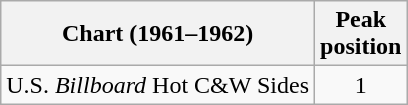<table class="wikitable">
<tr>
<th align="left">Chart (1961–1962)</th>
<th align="center">Peak<br>position</th>
</tr>
<tr>
<td align="left">U.S. <em>Billboard</em> Hot C&W Sides</td>
<td align="center">1</td>
</tr>
</table>
